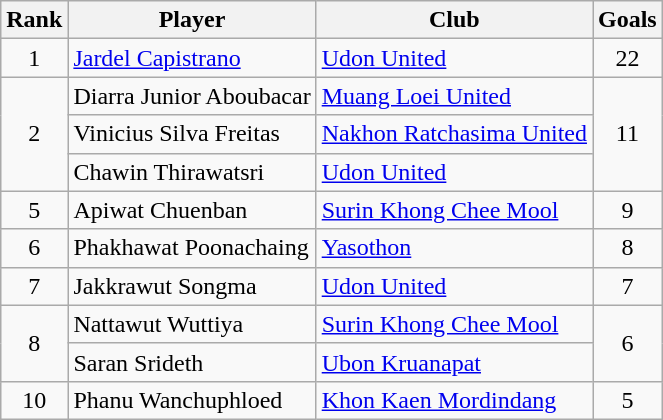<table class="wikitable" style="text-align:center">
<tr>
<th>Rank</th>
<th>Player</th>
<th>Club</th>
<th>Goals</th>
</tr>
<tr>
<td>1</td>
<td align="left"> <a href='#'>Jardel Capistrano</a></td>
<td align="left"><a href='#'>Udon United</a></td>
<td>22</td>
</tr>
<tr>
<td rowspan="3">2</td>
<td align="left"> Diarra Junior Aboubacar</td>
<td align="left"><a href='#'>Muang Loei United</a></td>
<td rowspan="3">11</td>
</tr>
<tr>
<td align="left"> Vinicius Silva Freitas</td>
<td align="left"><a href='#'>Nakhon Ratchasima United</a></td>
</tr>
<tr>
<td align="left"> Chawin Thirawatsri</td>
<td align="left"><a href='#'>Udon United</a></td>
</tr>
<tr>
<td>5</td>
<td align="left"> Apiwat Chuenban</td>
<td align="left"><a href='#'>Surin Khong Chee Mool</a></td>
<td>9</td>
</tr>
<tr>
<td>6</td>
<td align="left"> Phakhawat Poonachaing</td>
<td align="left"><a href='#'>Yasothon</a></td>
<td>8</td>
</tr>
<tr>
<td>7</td>
<td align="left"> Jakkrawut Songma</td>
<td align="left"><a href='#'>Udon United</a></td>
<td>7</td>
</tr>
<tr>
<td rowspan="2">8</td>
<td align="left"> Nattawut Wuttiya</td>
<td align="left"><a href='#'>Surin Khong Chee Mool</a></td>
<td rowspan="2">6</td>
</tr>
<tr>
<td align="left"> Saran Srideth</td>
<td align="left"><a href='#'>Ubon Kruanapat</a></td>
</tr>
<tr>
<td>10</td>
<td align="left"> Phanu Wanchuphloed</td>
<td align="left"><a href='#'>Khon Kaen Mordindang</a></td>
<td>5</td>
</tr>
</table>
